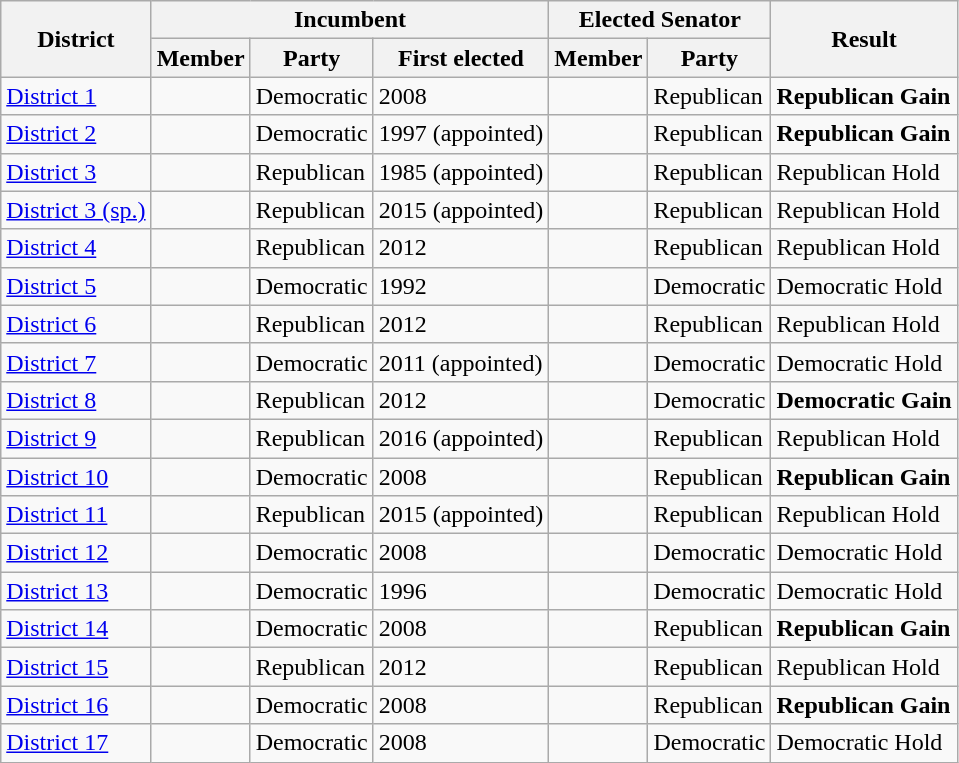<table class="wikitable sortable">
<tr>
<th rowspan="2">District</th>
<th colspan="3">Incumbent</th>
<th colspan="2">Elected Senator</th>
<th rowspan="2">Result</th>
</tr>
<tr>
<th>Member</th>
<th>Party</th>
<th>First elected</th>
<th>Member</th>
<th>Party</th>
</tr>
<tr>
<td><a href='#'>District 1</a></td>
<td></td>
<td>Democratic</td>
<td>2008</td>
<td></td>
<td>Republican</td>
<td data-sort-value="1" ><strong>Republican Gain</strong></td>
</tr>
<tr>
<td><a href='#'>District 2</a></td>
<td></td>
<td>Democratic</td>
<td>1997 (appointed)</td>
<td></td>
<td>Republican</td>
<td data-sort-value="1" ><strong>Republican Gain</strong></td>
</tr>
<tr>
<td><a href='#'>District 3</a></td>
<td></td>
<td>Republican</td>
<td>1985 (appointed)</td>
<td></td>
<td>Republican</td>
<td data-sort-value="2" >Republican Hold</td>
</tr>
<tr>
<td><a href='#'>District 3 (sp.)</a></td>
<td></td>
<td>Republican</td>
<td>2015 (appointed)</td>
<td></td>
<td>Republican</td>
<td data-sort-value="2" >Republican Hold</td>
</tr>
<tr>
<td><a href='#'>District 4</a></td>
<td></td>
<td>Republican</td>
<td>2012</td>
<td></td>
<td>Republican</td>
<td data-sort-value="2" >Republican Hold</td>
</tr>
<tr>
<td><a href='#'>District 5</a></td>
<td></td>
<td>Democratic</td>
<td>1992</td>
<td></td>
<td>Democratic</td>
<td data-sort-value="3" >Democratic Hold</td>
</tr>
<tr>
<td><a href='#'>District 6</a></td>
<td></td>
<td>Republican</td>
<td>2012</td>
<td></td>
<td>Republican</td>
<td data-sort-value="2" >Republican Hold</td>
</tr>
<tr>
<td><a href='#'>District 7</a></td>
<td></td>
<td>Democratic</td>
<td>2011 (appointed)</td>
<td></td>
<td>Democratic</td>
<td data-sort-value="3" >Democratic Hold</td>
</tr>
<tr>
<td><a href='#'>District 8</a></td>
<td></td>
<td>Republican</td>
<td>2012</td>
<td></td>
<td>Democratic</td>
<td data-sort-value="4" ><strong>Democratic Gain</strong></td>
</tr>
<tr>
<td><a href='#'>District 9</a></td>
<td></td>
<td>Republican</td>
<td>2016 (appointed)</td>
<td></td>
<td>Republican</td>
<td data-sort-value="2" >Republican Hold</td>
</tr>
<tr>
<td><a href='#'>District 10</a></td>
<td></td>
<td>Democratic</td>
<td>2008</td>
<td></td>
<td>Republican</td>
<td data-sort-value="1" ><strong>Republican Gain</strong></td>
</tr>
<tr>
<td><a href='#'>District 11</a></td>
<td></td>
<td>Republican</td>
<td>2015 (appointed)</td>
<td></td>
<td>Republican</td>
<td data-sort-value="2" >Republican Hold</td>
</tr>
<tr>
<td><a href='#'>District 12</a></td>
<td></td>
<td>Democratic</td>
<td>2008</td>
<td></td>
<td>Democratic</td>
<td data-sort-value="3" >Democratic Hold</td>
</tr>
<tr>
<td><a href='#'>District 13</a></td>
<td></td>
<td>Democratic</td>
<td>1996</td>
<td></td>
<td>Democratic</td>
<td data-sort-value="3" >Democratic Hold</td>
</tr>
<tr>
<td><a href='#'>District 14</a></td>
<td></td>
<td>Democratic</td>
<td>2008</td>
<td></td>
<td>Republican</td>
<td data-sort-value="1" ><strong>Republican Gain</strong></td>
</tr>
<tr>
<td><a href='#'>District 15</a></td>
<td></td>
<td>Republican</td>
<td>2012</td>
<td></td>
<td>Republican</td>
<td data-sort-value="2" >Republican Hold</td>
</tr>
<tr>
<td><a href='#'>District 16</a></td>
<td></td>
<td>Democratic</td>
<td>2008</td>
<td></td>
<td>Republican</td>
<td data-sort-value="1" ><strong>Republican Gain</strong></td>
</tr>
<tr>
<td><a href='#'>District 17</a></td>
<td></td>
<td>Democratic</td>
<td>2008</td>
<td></td>
<td>Democratic</td>
<td data-sort-value="3" >Democratic Hold</td>
</tr>
</table>
